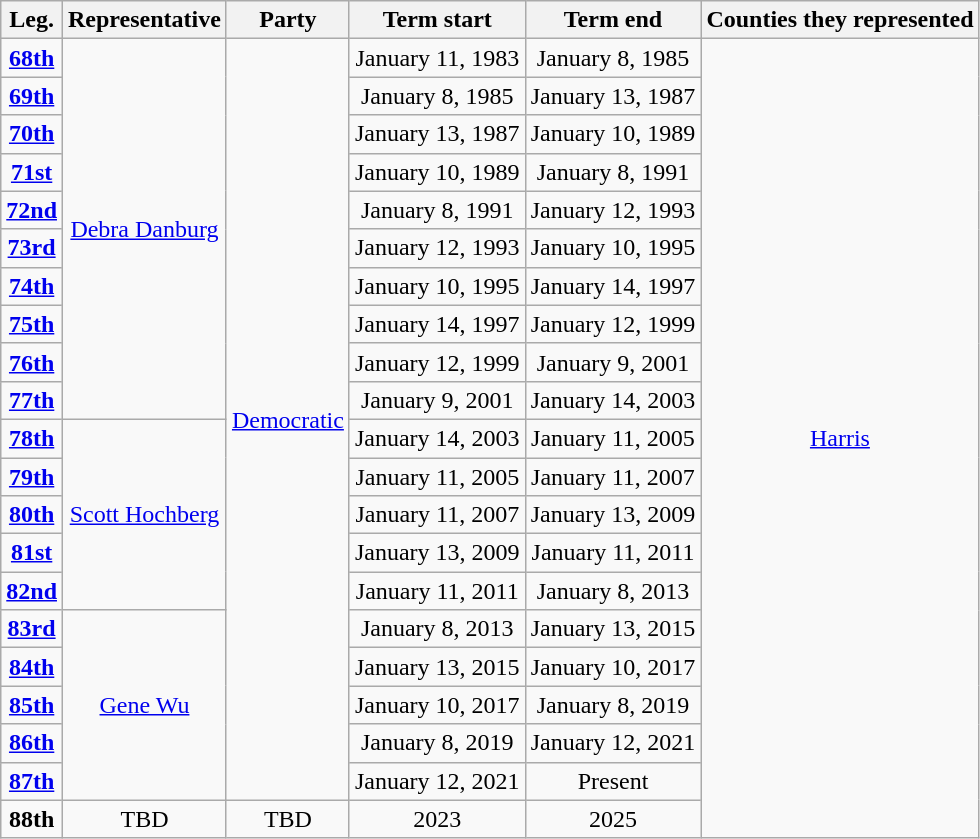<table class="wikitable" style="text-align:center">
<tr>
<th>Leg.</th>
<th>Representative</th>
<th>Party</th>
<th>Term start</th>
<th>Term end</th>
<th>Counties they represented</th>
</tr>
<tr>
<td><a href='#'><strong>68th</strong></a></td>
<td rowspan=10><a href='#'>Debra Danburg</a></td>
<td rowspan=20 ><a href='#'>Democratic</a></td>
<td>January 11, 1983</td>
<td>January 8, 1985</td>
<td rowspan="21"><a href='#'>Harris</a></td>
</tr>
<tr>
<td><a href='#'><strong>69th</strong></a></td>
<td>January 8, 1985</td>
<td>January 13, 1987</td>
</tr>
<tr>
<td><a href='#'><strong>70th</strong></a></td>
<td>January 13, 1987</td>
<td>January 10, 1989</td>
</tr>
<tr>
<td><a href='#'><strong>71st</strong></a></td>
<td>January 10, 1989</td>
<td>January 8, 1991</td>
</tr>
<tr>
<td><a href='#'><strong>72nd</strong></a></td>
<td>January 8, 1991</td>
<td>January 12, 1993</td>
</tr>
<tr>
<td><a href='#'><strong>73rd</strong></a></td>
<td>January 12, 1993</td>
<td>January 10, 1995</td>
</tr>
<tr>
<td><a href='#'><strong>74th</strong></a></td>
<td>January 10, 1995</td>
<td>January 14, 1997</td>
</tr>
<tr>
<td><a href='#'><strong>75th</strong></a></td>
<td>January 14, 1997</td>
<td>January 12, 1999</td>
</tr>
<tr>
<td><a href='#'><strong>76th</strong></a></td>
<td>January 12, 1999</td>
<td>January 9, 2001</td>
</tr>
<tr>
<td><a href='#'><strong>77th</strong></a></td>
<td>January 9, 2001</td>
<td>January 14, 2003</td>
</tr>
<tr>
<td><a href='#'><strong>78th</strong></a></td>
<td rowspan=5><a href='#'>Scott Hochberg</a></td>
<td>January 14, 2003</td>
<td>January 11, 2005</td>
</tr>
<tr>
<td><a href='#'><strong>79th</strong></a></td>
<td>January 11, 2005</td>
<td>January 11, 2007</td>
</tr>
<tr>
<td><a href='#'><strong>80th</strong></a></td>
<td>January 11, 2007</td>
<td>January 13, 2009</td>
</tr>
<tr>
<td><a href='#'><strong>81st</strong></a></td>
<td>January 13, 2009</td>
<td>January 11, 2011</td>
</tr>
<tr>
<td><a href='#'><strong>82nd</strong></a></td>
<td>January 11, 2011</td>
<td>January 8, 2013</td>
</tr>
<tr>
<td><a href='#'><strong>83rd</strong></a></td>
<td rowspan=5><a href='#'>Gene Wu</a></td>
<td>January 8, 2013</td>
<td>January 13, 2015</td>
</tr>
<tr>
<td><a href='#'><strong>84th</strong></a></td>
<td>January 13, 2015</td>
<td>January 10, 2017</td>
</tr>
<tr>
<td><a href='#'><strong>85th</strong></a></td>
<td>January 10, 2017</td>
<td>January 8, 2019</td>
</tr>
<tr>
<td><a href='#'><strong>86th</strong></a></td>
<td>January 8, 2019</td>
<td>January 12, 2021</td>
</tr>
<tr>
<td><a href='#'><strong>87th</strong></a></td>
<td>January 12, 2021</td>
<td>Present</td>
</tr>
<tr>
<td><strong>88th</strong></td>
<td>TBD</td>
<td>TBD</td>
<td>2023</td>
<td>2025</td>
</tr>
</table>
